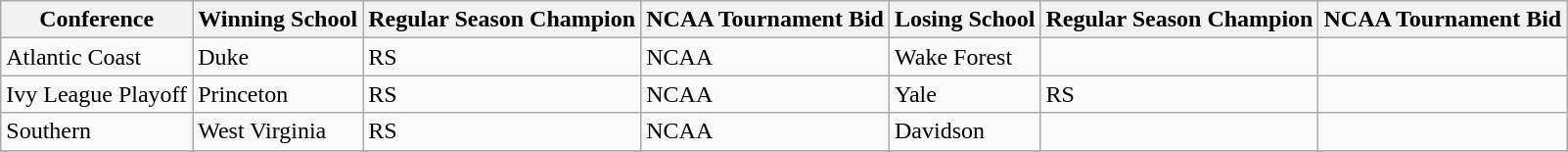<table class="wikitable">
<tr>
<th>Conference</th>
<th>Winning School</th>
<th>Regular Season Champion</th>
<th>NCAA Tournament Bid</th>
<th>Losing School</th>
<th>Regular Season Champion</th>
<th>NCAA Tournament Bid</th>
</tr>
<tr>
<td>Atlantic Coast</td>
<td>Duke</td>
<td>RS</td>
<td>NCAA</td>
<td>Wake Forest</td>
<td></td>
<td></td>
</tr>
<tr>
<td>Ivy League Playoff</td>
<td>Princeton</td>
<td>RS</td>
<td>NCAA</td>
<td>Yale</td>
<td>RS</td>
<td></td>
</tr>
<tr>
<td>Southern</td>
<td>West Virginia</td>
<td>RS</td>
<td>NCAA</td>
<td>Davidson</td>
<td></td>
<td></td>
</tr>
<tr>
</tr>
</table>
